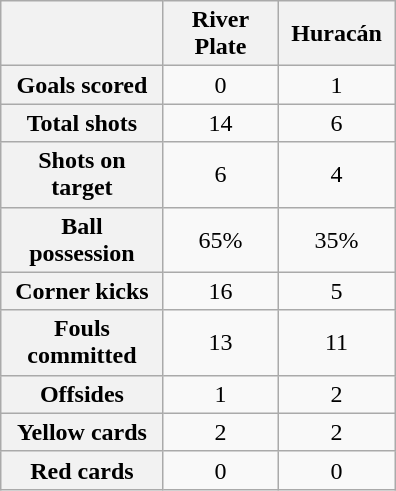<table class="wikitable" style="text-align: center; margin: 0 auto;">
<tr>
<th scope="col" style="width:100px"></th>
<th scope="col" style="width:70px">River Plate</th>
<th scope="col" style="width:70px">Huracán</th>
</tr>
<tr>
<th scope=row>Goals scored</th>
<td>0</td>
<td>1</td>
</tr>
<tr>
<th scope=row>Total shots</th>
<td>14</td>
<td>6</td>
</tr>
<tr>
<th scope=row>Shots on target</th>
<td>6</td>
<td>4</td>
</tr>
<tr>
<th scope=row>Ball possession</th>
<td>65%</td>
<td>35%</td>
</tr>
<tr>
<th scope=row>Corner kicks</th>
<td>16</td>
<td>5</td>
</tr>
<tr>
<th scope=row>Fouls committed</th>
<td>13</td>
<td>11</td>
</tr>
<tr>
<th scope=row>Offsides</th>
<td>1</td>
<td>2</td>
</tr>
<tr>
<th scope=row>Yellow cards</th>
<td>2</td>
<td>2</td>
</tr>
<tr>
<th scope=row>Red cards</th>
<td>0</td>
<td>0</td>
</tr>
</table>
